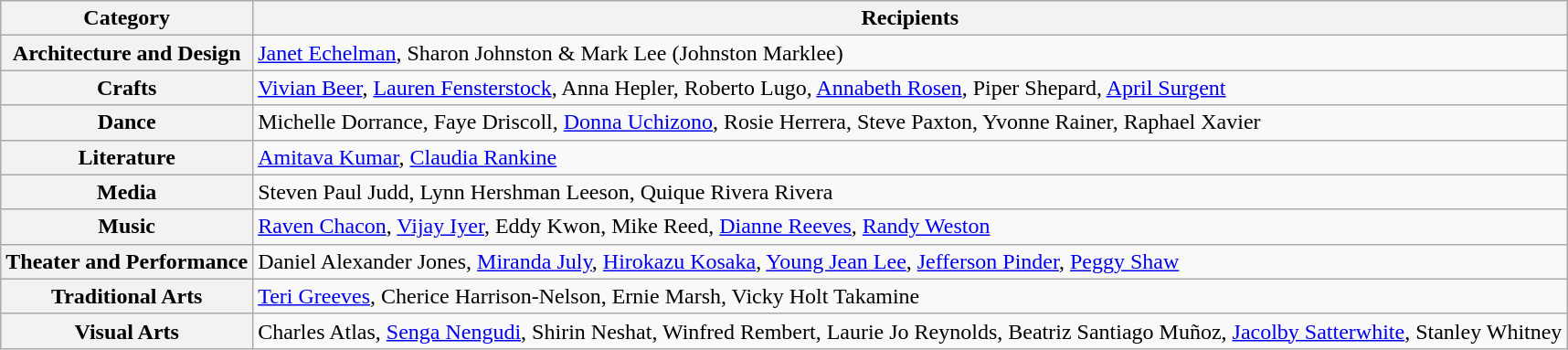<table class=wikitable>
<tr>
<th>Category</th>
<th>Recipients</th>
</tr>
<tr>
<th>Architecture and Design</th>
<td><a href='#'>Janet Echelman</a>, Sharon Johnston & Mark Lee (Johnston Marklee)</td>
</tr>
<tr>
<th>Crafts</th>
<td><a href='#'>Vivian Beer</a>, <a href='#'>Lauren Fensterstock</a>, Anna Hepler, Roberto Lugo, <a href='#'>Annabeth Rosen</a>, Piper Shepard, <a href='#'>April Surgent</a></td>
</tr>
<tr>
<th>Dance</th>
<td>Michelle Dorrance, Faye Driscoll, <a href='#'>Donna Uchizono</a>, Rosie Herrera, Steve Paxton, Yvonne Rainer, Raphael Xavier</td>
</tr>
<tr>
<th>Literature</th>
<td><a href='#'>Amitava Kumar</a>, <a href='#'>Claudia Rankine</a></td>
</tr>
<tr>
<th>Media</th>
<td>Steven Paul Judd, Lynn Hershman Leeson, Quique Rivera Rivera</td>
</tr>
<tr>
<th>Music</th>
<td><a href='#'>Raven Chacon</a>, <a href='#'>Vijay Iyer</a>, Eddy Kwon, Mike Reed, <a href='#'>Dianne Reeves</a>, <a href='#'>Randy Weston</a></td>
</tr>
<tr>
<th>Theater and Performance</th>
<td>Daniel Alexander Jones, <a href='#'>Miranda July</a>, <a href='#'>Hirokazu Kosaka</a>, <a href='#'>Young Jean Lee</a>, <a href='#'>Jefferson Pinder</a>, <a href='#'>Peggy Shaw</a></td>
</tr>
<tr>
<th>Traditional Arts</th>
<td><a href='#'>Teri Greeves</a>, Cherice Harrison-Nelson, Ernie Marsh, Vicky Holt Takamine</td>
</tr>
<tr>
<th>Visual Arts</th>
<td>Charles Atlas, <a href='#'>Senga Nengudi</a>, Shirin Neshat, Winfred Rembert, Laurie Jo Reynolds, Beatriz Santiago Muñoz, <a href='#'>Jacolby Satterwhite</a>, Stanley Whitney</td>
</tr>
</table>
